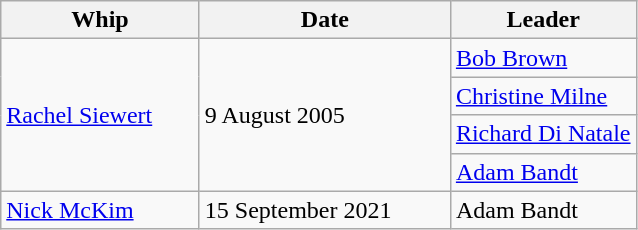<table class=wikitable>
<tr>
<th width=125px>Whip</th>
<th width=160px>Date</th>
<th>Leader</th>
</tr>
<tr>
<td rowspan="4"><a href='#'>Rachel Siewert</a></td>
<td rowspan="4">9 August 2005</td>
<td><a href='#'>Bob Brown</a></td>
</tr>
<tr>
<td><a href='#'>Christine Milne</a></td>
</tr>
<tr>
<td><a href='#'>Richard Di Natale</a></td>
</tr>
<tr>
<td><a href='#'>Adam Bandt</a></td>
</tr>
<tr>
<td><a href='#'>Nick McKim</a></td>
<td>15 September 2021</td>
<td>Adam Bandt</td>
</tr>
</table>
